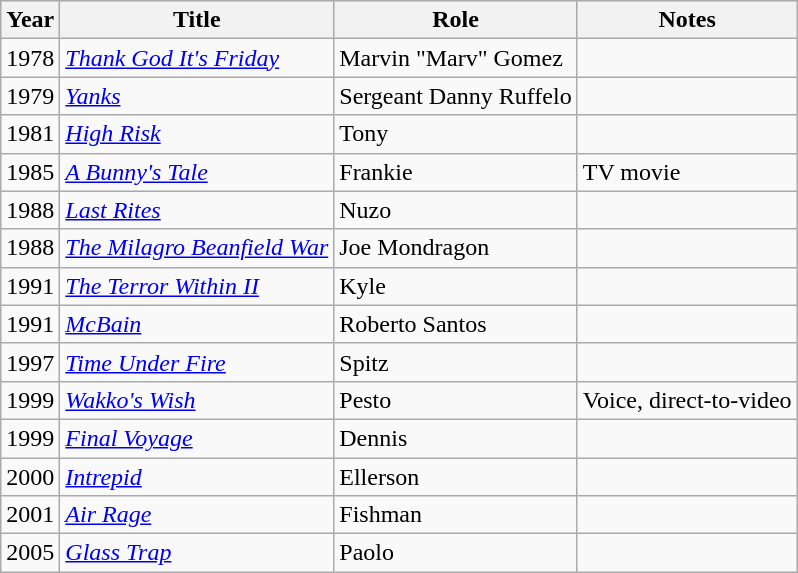<table class="wikitable sortable">
<tr>
<th>Year</th>
<th>Title</th>
<th>Role</th>
<th class="unsortable">Notes</th>
</tr>
<tr>
<td>1978</td>
<td><em><a href='#'>Thank God It's Friday</a></em></td>
<td>Marvin "Marv" Gomez</td>
<td></td>
</tr>
<tr>
<td>1979</td>
<td><em><a href='#'>Yanks</a></em></td>
<td>Sergeant Danny Ruffelo</td>
<td></td>
</tr>
<tr>
<td>1981</td>
<td><em><a href='#'>High Risk</a></em></td>
<td>Tony</td>
<td></td>
</tr>
<tr>
<td>1985</td>
<td><em><a href='#'>A Bunny's Tale</a></em></td>
<td>Frankie</td>
<td>TV movie</td>
</tr>
<tr>
<td>1988</td>
<td><em><a href='#'>Last Rites</a></em></td>
<td>Nuzo</td>
<td></td>
</tr>
<tr>
<td>1988</td>
<td><em><a href='#'>The Milagro Beanfield War</a></em></td>
<td>Joe Mondragon</td>
<td></td>
</tr>
<tr>
<td>1991</td>
<td><em><a href='#'>The Terror Within II</a></em></td>
<td>Kyle</td>
<td></td>
</tr>
<tr>
<td>1991</td>
<td><em><a href='#'>McBain</a></em></td>
<td>Roberto Santos</td>
<td></td>
</tr>
<tr>
<td>1997</td>
<td><em><a href='#'>Time Under Fire</a></em></td>
<td>Spitz</td>
<td></td>
</tr>
<tr>
<td>1999</td>
<td><em><a href='#'>Wakko's Wish</a></em></td>
<td>Pesto</td>
<td>Voice, direct-to-video</td>
</tr>
<tr>
<td>1999</td>
<td><em><a href='#'>Final Voyage</a></em></td>
<td>Dennis</td>
<td></td>
</tr>
<tr>
<td>2000</td>
<td><em><a href='#'>Intrepid</a></em></td>
<td>Ellerson</td>
<td></td>
</tr>
<tr>
<td>2001</td>
<td><em><a href='#'>Air Rage</a></em></td>
<td>Fishman</td>
<td></td>
</tr>
<tr>
<td>2005</td>
<td><em><a href='#'>Glass Trap</a></em></td>
<td>Paolo</td>
<td></td>
</tr>
</table>
